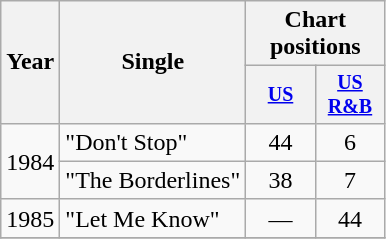<table class="wikitable" style="text-align:center;">
<tr>
<th rowspan="2">Year</th>
<th rowspan="2">Single</th>
<th colspan="2">Chart positions</th>
</tr>
<tr style="font-size:smaller;">
<th width="40"><a href='#'>US</a></th>
<th width="40"><a href='#'>US<br>R&B</a></th>
</tr>
<tr>
<td rowspan="2">1984</td>
<td align="left">"Don't Stop"</td>
<td>44</td>
<td>6</td>
</tr>
<tr>
<td align="left">"The Borderlines"</td>
<td>38</td>
<td>7</td>
</tr>
<tr>
<td rowspan="1">1985</td>
<td align="left">"Let Me Know"</td>
<td>—</td>
<td>44</td>
</tr>
<tr>
</tr>
</table>
